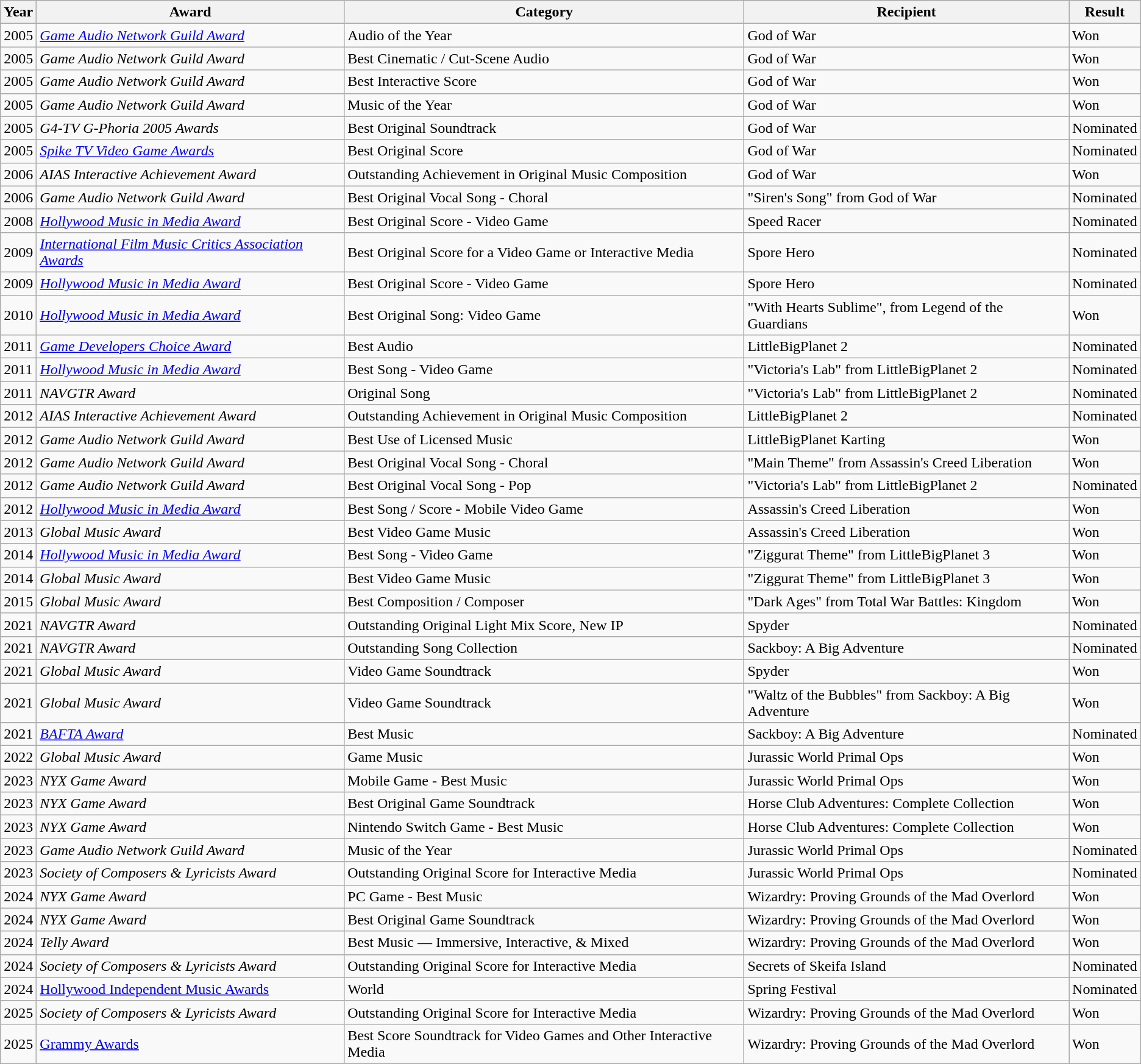<table class="wikitable">
<tr>
<th>Year</th>
<th>Award</th>
<th>Category</th>
<th>Recipient</th>
<th>Result</th>
</tr>
<tr>
<td>2005</td>
<td><em><a href='#'>Game Audio Network Guild Award</a></em></td>
<td>Audio of the Year</td>
<td>God of War</td>
<td>Won</td>
</tr>
<tr>
<td>2005</td>
<td><em>Game Audio Network Guild Award</em></td>
<td>Best Cinematic / Cut-Scene Audio</td>
<td>God of War</td>
<td>Won</td>
</tr>
<tr>
<td>2005</td>
<td><em>Game Audio Network Guild Award</em></td>
<td>Best Interactive Score</td>
<td>God of War</td>
<td>Won</td>
</tr>
<tr>
<td>2005</td>
<td><em>Game Audio Network Guild Award</em></td>
<td>Music of the Year</td>
<td>God of War</td>
<td>Won</td>
</tr>
<tr>
<td>2005</td>
<td><em>G4-TV G-Phoria 2005 Awards</em></td>
<td>Best Original Soundtrack</td>
<td>God of War</td>
<td>Nominated</td>
</tr>
<tr>
<td>2005</td>
<td><em><a href='#'>Spike TV Video Game Awards</a></em></td>
<td>Best Original Score</td>
<td>God of War</td>
<td>Nominated</td>
</tr>
<tr>
<td>2006</td>
<td><em>AIAS Interactive Achievement Award</em></td>
<td>Outstanding Achievement in Original Music Composition</td>
<td>God of War</td>
<td>Won</td>
</tr>
<tr>
<td>2006</td>
<td><em>Game Audio Network Guild Award</em></td>
<td>Best Original Vocal Song - Choral</td>
<td>"Siren's Song" from God of War</td>
<td>Nominated</td>
</tr>
<tr>
<td>2008</td>
<td><em><a href='#'>Hollywood Music in Media Award</a></em></td>
<td>Best Original Score - Video Game</td>
<td>Speed Racer</td>
<td>Nominated</td>
</tr>
<tr>
<td>2009</td>
<td><em><a href='#'>International Film Music Critics Association Awards</a></em></td>
<td>Best Original Score for a Video Game or Interactive Media</td>
<td>Spore Hero</td>
<td>Nominated</td>
</tr>
<tr>
<td>2009</td>
<td><em><a href='#'>Hollywood Music in Media Award</a></em></td>
<td>Best Original Score - Video Game</td>
<td>Spore Hero</td>
<td>Nominated</td>
</tr>
<tr>
<td>2010</td>
<td><em><a href='#'>Hollywood Music in Media Award</a></em></td>
<td>Best Original Song: Video Game</td>
<td>"With Hearts Sublime", from Legend of the Guardians</td>
<td>Won</td>
</tr>
<tr>
<td>2011</td>
<td><em><a href='#'>Game Developers Choice Award</a></em></td>
<td>Best Audio</td>
<td>LittleBigPlanet 2</td>
<td>Nominated</td>
</tr>
<tr>
<td>2011</td>
<td><em><a href='#'>Hollywood Music in Media Award</a></em></td>
<td>Best Song - Video Game</td>
<td>"Victoria's Lab" from LittleBigPlanet 2</td>
<td>Nominated</td>
</tr>
<tr>
<td>2011</td>
<td><em>NAVGTR Award</em></td>
<td>Original Song</td>
<td>"Victoria's Lab" from LittleBigPlanet 2</td>
<td>Nominated</td>
</tr>
<tr>
<td>2012</td>
<td><em>AIAS Interactive Achievement Award</em></td>
<td>Outstanding Achievement in Original Music Composition</td>
<td>LittleBigPlanet 2</td>
<td>Nominated</td>
</tr>
<tr>
<td>2012</td>
<td><em>Game Audio Network Guild Award</em></td>
<td>Best Use of Licensed Music</td>
<td>LittleBigPlanet Karting</td>
<td>Won</td>
</tr>
<tr>
<td>2012</td>
<td><em>Game Audio Network Guild Award</em></td>
<td>Best Original Vocal Song - Choral</td>
<td>"Main Theme" from Assassin's Creed Liberation</td>
<td>Won</td>
</tr>
<tr>
<td>2012</td>
<td><em>Game Audio Network Guild Award</em></td>
<td>Best Original Vocal Song - Pop</td>
<td>"Victoria's Lab" from LittleBigPlanet 2</td>
<td>Nominated</td>
</tr>
<tr>
<td>2012</td>
<td><em><a href='#'>Hollywood Music in Media Award</a></em></td>
<td>Best Song / Score - Mobile Video Game</td>
<td>Assassin's Creed Liberation</td>
<td>Won</td>
</tr>
<tr>
<td>2013</td>
<td><em>Global Music Award</em></td>
<td>Best Video Game Music</td>
<td>Assassin's Creed Liberation</td>
<td>Won</td>
</tr>
<tr>
<td>2014</td>
<td><em><a href='#'>Hollywood Music in Media Award</a></em></td>
<td>Best Song - Video Game</td>
<td>"Ziggurat Theme" from LittleBigPlanet 3</td>
<td>Won</td>
</tr>
<tr>
<td>2014</td>
<td><em>Global Music Award</em></td>
<td>Best Video Game Music</td>
<td>"Ziggurat Theme" from LittleBigPlanet 3</td>
<td>Won</td>
</tr>
<tr>
<td>2015</td>
<td><em>Global Music Award</em></td>
<td>Best Composition / Composer</td>
<td>"Dark Ages" from Total War Battles: Kingdom</td>
<td>Won</td>
</tr>
<tr>
<td>2021</td>
<td><em>NAVGTR Award</em></td>
<td>Outstanding Original Light Mix Score, New IP</td>
<td>Spyder</td>
<td>Nominated</td>
</tr>
<tr>
<td>2021</td>
<td><em>NAVGTR Award</em></td>
<td>Outstanding Song Collection</td>
<td>Sackboy: A Big Adventure</td>
<td>Nominated</td>
</tr>
<tr>
<td>2021</td>
<td><em>Global Music Award</em></td>
<td>Video Game Soundtrack</td>
<td>Spyder</td>
<td>Won</td>
</tr>
<tr>
<td>2021</td>
<td><em>Global Music Award</em></td>
<td>Video Game Soundtrack</td>
<td>"Waltz of the Bubbles" from Sackboy: A Big Adventure</td>
<td>Won</td>
</tr>
<tr>
<td>2021</td>
<td><em><a href='#'>BAFTA Award</a></em></td>
<td>Best Music</td>
<td>Sackboy: A Big Adventure</td>
<td>Nominated</td>
</tr>
<tr>
<td>2022</td>
<td><em>Global Music Award</em></td>
<td>Game Music</td>
<td>Jurassic World Primal Ops</td>
<td>Won</td>
</tr>
<tr>
<td>2023</td>
<td><em>NYX Game Award</em></td>
<td>Mobile Game - Best Music</td>
<td>Jurassic World Primal Ops</td>
<td>Won</td>
</tr>
<tr>
<td>2023</td>
<td><em>NYX Game Award</em></td>
<td>Best Original Game Soundtrack</td>
<td>Horse Club Adventures: Complete Collection</td>
<td>Won</td>
</tr>
<tr>
<td>2023</td>
<td><em>NYX Game Award</em></td>
<td>Nintendo Switch Game - Best Music</td>
<td>Horse Club Adventures: Complete Collection</td>
<td>Won</td>
</tr>
<tr>
<td>2023</td>
<td><em>Game Audio Network Guild Award</em></td>
<td>Music of the Year</td>
<td>Jurassic World Primal Ops</td>
<td>Nominated</td>
</tr>
<tr>
<td>2023</td>
<td><em>Society of Composers & Lyricists Award</em></td>
<td>Outstanding Original Score for Interactive Media</td>
<td>Jurassic World Primal Ops</td>
<td>Nominated</td>
</tr>
<tr>
<td>2024</td>
<td><em>NYX Game Award</em></td>
<td>PC Game - Best Music</td>
<td>Wizardry: Proving Grounds of the Mad Overlord</td>
<td>Won</td>
</tr>
<tr>
<td>2024</td>
<td><em>NYX Game Award</em></td>
<td>Best Original Game Soundtrack</td>
<td>Wizardry: Proving Grounds of the Mad Overlord</td>
<td>Won</td>
</tr>
<tr>
<td>2024</td>
<td><em>Telly Award</em></td>
<td>Best Music — Immersive, Interactive, & Mixed</td>
<td>Wizardry: Proving Grounds of the Mad Overlord</td>
<td>Won</td>
</tr>
<tr>
<td>2024</td>
<td><em>Society of Composers & Lyricists Award</em></td>
<td>Outstanding Original Score for Interactive Media</td>
<td>Secrets of Skeifa Island</td>
<td>Nominated</td>
</tr>
<tr>
<td>2024</td>
<td><a href='#'>Hollywood Independent Music Awards</a></td>
<td>World</td>
<td>Spring Festival</td>
<td>Nominated</td>
</tr>
<tr>
<td>2025</td>
<td><em>Society of Composers & Lyricists Award</em></td>
<td>Outstanding Original Score for Interactive Media</td>
<td>Wizardry: Proving Grounds of the Mad Overlord</td>
<td>Won</td>
</tr>
<tr>
<td>2025</td>
<td><a href='#'>Grammy Awards</a></td>
<td>Best Score Soundtrack for Video Games and Other Interactive Media</td>
<td>Wizardry: Proving Grounds of the Mad Overlord</td>
<td>Won</td>
</tr>
</table>
